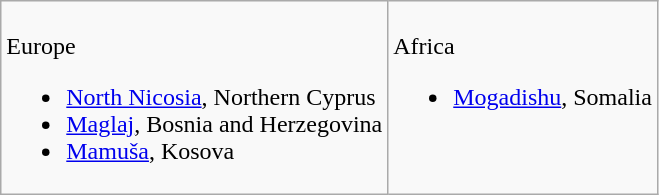<table class="wikitable">
<tr valign="top">
<td><br>Europe<ul><li> <a href='#'>North Nicosia</a>, Northern Cyprus</li><li> <a href='#'>Maglaj</a>, Bosnia and Herzegovina</li><li> <a href='#'>Mamuša</a>, Kosova</li></ul></td>
<td><br>Africa<ul><li> <a href='#'>Mogadishu</a>, Somalia</li></ul></td>
</tr>
</table>
